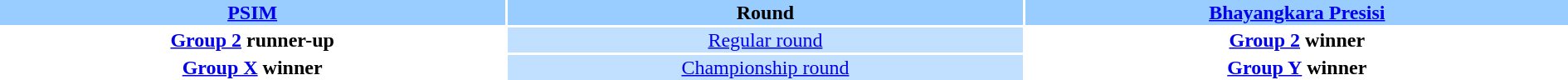<table style="width:100%; text-align:center;">
<tr style="vertical-align:top; background:#99CCFF;">
<th colspan="4"><a href='#'>PSIM</a></th>
<th>Round</th>
<th colspan="4"><a href='#'>Bhayangkara Presisi</a></th>
</tr>
<tr>
<td colspan="4" style="text-align:center;"><a href='#'><strong>Group 2</strong></a> <strong>runner-up</strong> </td>
<td style="background:#C1E0FF;"><a href='#'>Regular round</a></td>
<td colspan="4" style="text-align:center;"><a href='#'><strong>Group 2</strong></a> <strong>winner</strong> </td>
</tr>
<tr>
<td colspan="4" style="text-align:center;"><a href='#'><strong>Group X</strong></a> <strong>winner</strong> </td>
<td style="background:#C1E0FF;"><a href='#'>Championship round</a></td>
<td colspan="4" style="text-align:center;"><a href='#'><strong>Group Y</strong></a> <strong>winner</strong> </td>
</tr>
<tr>
</tr>
</table>
